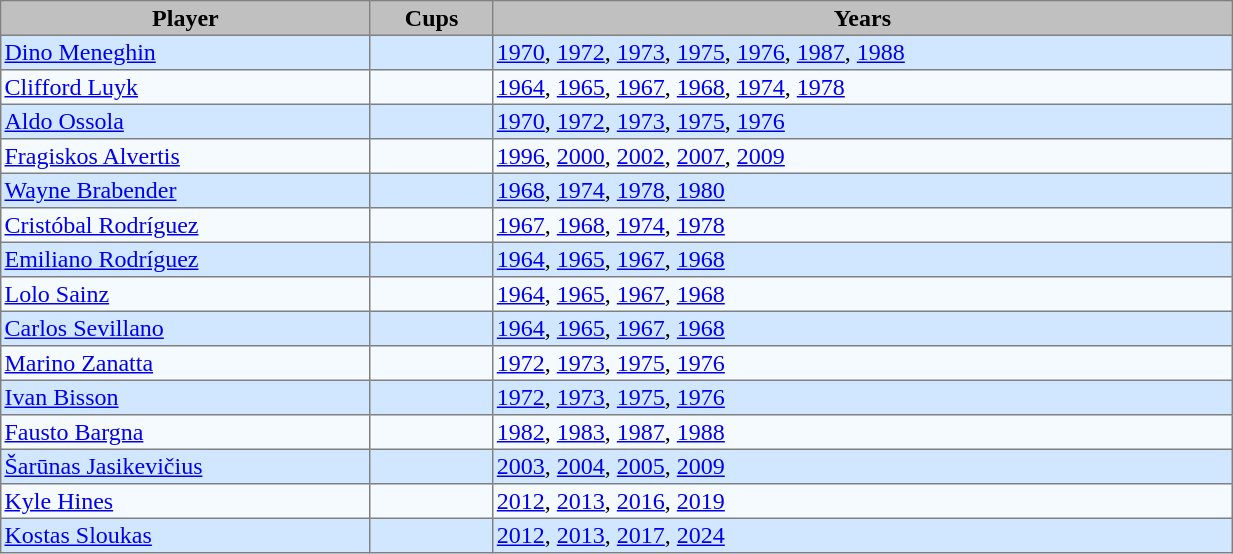<table cellpadding=2 cellspacing=0 width=65% width=65% border=1 style="border-collapse:collapse"|>
<tr>
<th bgcolor=silver width=30%>Player</th>
<th bgcolor=silver width=10%>Cups</th>
<th bgcolor=silver width=60%>Years</th>
</tr>
<tr bgcolor=#D0E7FF>
<td> <a href='#'>Dino Meneghin</a></td>
<td></td>
<td><a href='#'>1970</a>, <a href='#'>1972</a>, <a href='#'>1973</a>, <a href='#'>1975</a>, <a href='#'>1976</a>, <a href='#'>1987</a>, <a href='#'>1988</a></td>
</tr>
<tr bgcolor=#F5FAFF>
<td> <a href='#'>Clifford Luyk</a></td>
<td></td>
<td><a href='#'>1964</a>, <a href='#'>1965</a>, <a href='#'>1967</a>, <a href='#'>1968</a>, <a href='#'>1974</a>, <a href='#'>1978</a></td>
</tr>
<tr bgcolor=#D0E7FF>
<td> <a href='#'>Aldo Ossola</a></td>
<td></td>
<td><a href='#'>1970</a>, <a href='#'>1972</a>, <a href='#'>1973</a>, <a href='#'>1975</a>, <a href='#'>1976</a></td>
</tr>
<tr bgcolor=#F5FAFF>
<td> <a href='#'>Fragiskos Alvertis</a></td>
<td></td>
<td><a href='#'>1996</a>, <a href='#'>2000</a>, <a href='#'>2002</a>, <a href='#'>2007</a>, <a href='#'>2009</a></td>
</tr>
<tr bgcolor=#D0E7FF>
<td> <a href='#'>Wayne Brabender</a></td>
<td></td>
<td><a href='#'>1968</a>, <a href='#'>1974</a>, <a href='#'>1978</a>, <a href='#'>1980</a></td>
</tr>
<tr bgcolor=#F5FAFF>
<td> <a href='#'>Cristóbal Rodríguez</a></td>
<td></td>
<td><a href='#'>1967</a>, <a href='#'>1968</a>, <a href='#'>1974</a>, <a href='#'>1978</a></td>
</tr>
<tr bgcolor=#D0E7FF>
<td> <a href='#'>Emiliano Rodríguez</a></td>
<td></td>
<td><a href='#'>1964</a>, <a href='#'>1965</a>, <a href='#'>1967</a>, <a href='#'>1968</a></td>
</tr>
<tr bgcolor=#F5FAFF>
<td> <a href='#'>Lolo Sainz</a></td>
<td></td>
<td><a href='#'>1964</a>, <a href='#'>1965</a>, <a href='#'>1967</a>, <a href='#'>1968</a></td>
</tr>
<tr bgcolor=#D0E7FF>
<td> <a href='#'>Carlos Sevillano</a></td>
<td></td>
<td><a href='#'>1964</a>, <a href='#'>1965</a>, <a href='#'>1967</a>, <a href='#'>1968</a></td>
</tr>
<tr bgcolor=#F5FAFF>
<td> <a href='#'>Marino Zanatta</a></td>
<td></td>
<td><a href='#'>1972</a>, <a href='#'>1973</a>, <a href='#'>1975</a>, <a href='#'>1976</a></td>
</tr>
<tr bgcolor=#D0E7FF>
<td> <a href='#'>Ivan Bisson</a></td>
<td></td>
<td><a href='#'>1972</a>, <a href='#'>1973</a>, <a href='#'>1975</a>, <a href='#'>1976</a></td>
</tr>
<tr bgcolor=#F5FAFF>
<td> <a href='#'>Fausto Bargna</a></td>
<td></td>
<td><a href='#'>1982</a>, <a href='#'>1983</a>, <a href='#'>1987</a>, <a href='#'>1988</a></td>
</tr>
<tr bgcolor=#D0E7FF>
<td> <a href='#'>Šarūnas Jasikevičius</a></td>
<td></td>
<td><a href='#'>2003</a>, <a href='#'>2004</a>, <a href='#'>2005</a>, <a href='#'>2009</a></td>
</tr>
<tr bgcolor=#F5FAFF>
<td> <a href='#'>Kyle Hines</a></td>
<td></td>
<td><a href='#'>2012</a>, <a href='#'>2013</a>, <a href='#'>2016</a>, <a href='#'>2019</a></td>
</tr>
<tr bgcolor=#D0E7FF>
<td> <a href='#'>Kostas Sloukas</a></td>
<td></td>
<td><a href='#'>2012</a>, <a href='#'>2013</a>, <a href='#'>2017</a>, <a href='#'>2024</a></td>
</tr>
</table>
